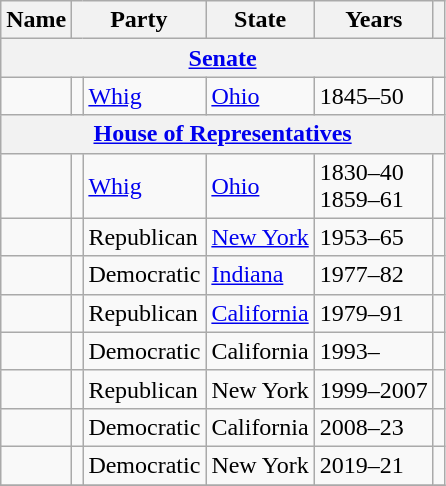<table class="wikitable sortable">
<tr>
<th>Name</th>
<th colspan="2">Party</th>
<th>State</th>
<th>Years</th>
<th class="unsortable"></th>
</tr>
<tr>
<th colspan=6 align=center><a href='#'>Senate</a></th>
</tr>
<tr>
<td><em></em></td>
<td></td>
<td><a href='#'>Whig</a></td>
<td><a href='#'>Ohio</a></td>
<td>1845–50</td>
<td></td>
</tr>
<tr>
<th colspan=6 align=center><a href='#'>House of Representatives</a></th>
</tr>
<tr>
<td><em></em></td>
<td></td>
<td><a href='#'>Whig</a></td>
<td><a href='#'>Ohio</a></td>
<td>1830–40<br>1859–61</td>
<td></td>
</tr>
<tr>
<td></td>
<td></td>
<td>Republican</td>
<td><a href='#'>New York</a></td>
<td>1953–65</td>
<td></td>
</tr>
<tr>
<td></td>
<td></td>
<td>Democratic</td>
<td><a href='#'>Indiana</a></td>
<td>1977–82</td>
<td></td>
</tr>
<tr>
<td></td>
<td></td>
<td>Republican</td>
<td><a href='#'>California</a></td>
<td>1979–91</td>
<td></td>
</tr>
<tr>
<td><strong></strong></td>
<td></td>
<td>Democratic</td>
<td>California</td>
<td>1993–</td>
<td></td>
</tr>
<tr>
<td></td>
<td></td>
<td>Republican</td>
<td>New York</td>
<td>1999–2007</td>
<td></td>
</tr>
<tr>
<td></td>
<td></td>
<td>Democratic</td>
<td>California</td>
<td>2008–23</td>
<td></td>
</tr>
<tr>
<td></td>
<td></td>
<td>Democratic</td>
<td>New York</td>
<td>2019–21</td>
<td></td>
</tr>
<tr>
</tr>
</table>
